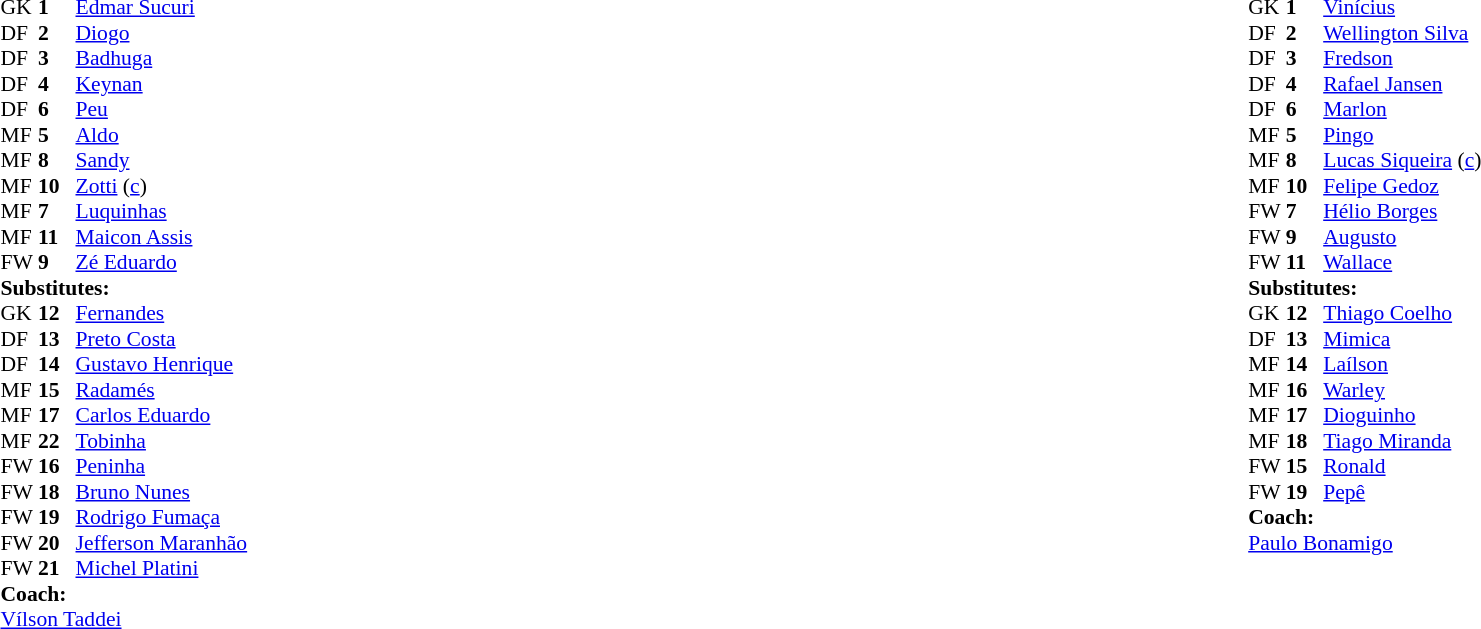<table width="100%">
<tr>
<td valign="top" width="40%"><br><table style="font-size:90%" cellspacing="0" cellpadding="0">
<tr>
<th width=25></th>
<th width=25></th>
</tr>
<tr>
<td>GK</td>
<td><strong>1</strong></td>
<td> <a href='#'>Edmar Sucuri</a></td>
</tr>
<tr>
<td>DF</td>
<td><strong>2</strong></td>
<td> <a href='#'>Diogo</a></td>
</tr>
<tr>
<td>DF</td>
<td><strong>3</strong></td>
<td> <a href='#'>Badhuga</a></td>
</tr>
<tr>
<td>DF</td>
<td><strong>4</strong></td>
<td> <a href='#'>Keynan</a></td>
</tr>
<tr>
<td>DF</td>
<td><strong>6</strong></td>
<td> <a href='#'>Peu</a></td>
</tr>
<tr>
<td>MF</td>
<td><strong>5</strong></td>
<td> <a href='#'>Aldo</a></td>
</tr>
<tr>
<td>MF</td>
<td><strong>8</strong></td>
<td> <a href='#'>Sandy</a></td>
<td></td>
<td></td>
</tr>
<tr>
<td>MF</td>
<td><strong>10</strong></td>
<td> <a href='#'>Zotti</a> (<a href='#'>c</a>)</td>
<td></td>
<td></td>
</tr>
<tr>
<td>MF</td>
<td><strong>7</strong></td>
<td> <a href='#'>Luquinhas</a></td>
<td></td>
<td></td>
</tr>
<tr>
<td>MF</td>
<td><strong>11</strong></td>
<td> <a href='#'>Maicon Assis</a></td>
<td></td>
<td></td>
</tr>
<tr>
<td>FW</td>
<td><strong>9</strong></td>
<td> <a href='#'>Zé Eduardo</a></td>
<td></td>
<td></td>
</tr>
<tr>
<td colspan=3><strong>Substitutes:</strong></td>
</tr>
<tr>
<td>GK</td>
<td><strong>12</strong></td>
<td> <a href='#'>Fernandes</a></td>
</tr>
<tr>
<td>DF</td>
<td><strong>13</strong></td>
<td> <a href='#'>Preto Costa</a></td>
</tr>
<tr>
<td>DF</td>
<td><strong>14</strong></td>
<td> <a href='#'>Gustavo Henrique</a></td>
</tr>
<tr>
<td>MF</td>
<td><strong>15</strong></td>
<td> <a href='#'>Radamés</a></td>
<td></td>
<td></td>
</tr>
<tr>
<td>MF</td>
<td><strong>17</strong></td>
<td> <a href='#'>Carlos Eduardo</a></td>
<td></td>
<td></td>
</tr>
<tr>
<td>MF</td>
<td><strong>22</strong></td>
<td> <a href='#'>Tobinha</a></td>
<td></td>
<td></td>
</tr>
<tr>
<td>FW</td>
<td><strong>16</strong></td>
<td> <a href='#'>Peninha</a></td>
</tr>
<tr>
<td>FW</td>
<td><strong>18</strong></td>
<td> <a href='#'>Bruno Nunes</a></td>
</tr>
<tr>
<td>FW</td>
<td><strong>19</strong></td>
<td> <a href='#'>Rodrigo Fumaça</a></td>
</tr>
<tr>
<td>FW</td>
<td><strong>20</strong></td>
<td> <a href='#'>Jefferson Maranhão</a></td>
<td></td>
<td></td>
</tr>
<tr>
<td>FW</td>
<td><strong>21</strong></td>
<td> <a href='#'>Michel Platini</a></td>
<td></td>
<td></td>
</tr>
<tr>
<td></td>
</tr>
<tr>
<td colspan=3><strong>Coach:</strong></td>
</tr>
<tr>
<td colspan=4> <a href='#'>Vílson Taddei</a></td>
</tr>
</table>
</td>
<td valign="top" width="50%"><br><table style="font-size:90%;" cellspacing="0" cellpadding="0" align="center">
<tr>
<th width=25></th>
<th width=25></th>
</tr>
<tr>
<td>GK</td>
<td><strong>1</strong></td>
<td> <a href='#'>Vinícius</a></td>
</tr>
<tr>
<td>DF</td>
<td><strong>2</strong></td>
<td> <a href='#'>Wellington Silva</a></td>
</tr>
<tr>
<td>DF</td>
<td><strong>3</strong></td>
<td> <a href='#'>Fredson</a></td>
</tr>
<tr>
<td>DF</td>
<td><strong>4</strong></td>
<td> <a href='#'>Rafael Jansen</a></td>
</tr>
<tr>
<td>DF</td>
<td><strong>6</strong></td>
<td> <a href='#'>Marlon</a></td>
</tr>
<tr>
<td>MF</td>
<td><strong>5</strong></td>
<td> <a href='#'>Pingo</a></td>
<td></td>
<td></td>
</tr>
<tr>
<td>MF</td>
<td><strong>8</strong></td>
<td> <a href='#'>Lucas Siqueira</a> (<a href='#'>c</a>)</td>
</tr>
<tr>
<td>MF</td>
<td><strong>10</strong></td>
<td> <a href='#'>Felipe Gedoz</a></td>
</tr>
<tr>
<td>FW</td>
<td><strong>7</strong></td>
<td> <a href='#'>Hélio Borges</a></td>
<td></td>
<td></td>
</tr>
<tr>
<td>FW</td>
<td><strong>9</strong></td>
<td> <a href='#'>Augusto</a></td>
<td></td>
<td></td>
</tr>
<tr>
<td>FW</td>
<td><strong>11</strong></td>
<td> <a href='#'>Wallace</a></td>
<td></td>
<td></td>
</tr>
<tr>
<td colspan=3><strong>Substitutes:</strong></td>
</tr>
<tr>
<td>GK</td>
<td><strong>12</strong></td>
<td> <a href='#'>Thiago Coelho</a></td>
</tr>
<tr>
<td>DF</td>
<td><strong>13</strong></td>
<td> <a href='#'>Mimica</a></td>
</tr>
<tr>
<td>MF</td>
<td><strong>14</strong></td>
<td> <a href='#'>Laílson</a></td>
<td></td>
<td></td>
</tr>
<tr>
<td>MF</td>
<td><strong>16</strong></td>
<td> <a href='#'>Warley</a></td>
<td></td>
<td></td>
</tr>
<tr>
<td>MF</td>
<td><strong>17</strong></td>
<td> <a href='#'>Dioguinho</a></td>
<td></td>
<td></td>
</tr>
<tr>
<td>MF</td>
<td><strong>18</strong></td>
<td> <a href='#'>Tiago Miranda</a></td>
<td></td>
<td></td>
</tr>
<tr>
<td>FW</td>
<td><strong>15</strong></td>
<td> <a href='#'>Ronald</a></td>
</tr>
<tr>
<td>FW</td>
<td><strong>19</strong></td>
<td> <a href='#'>Pepê</a></td>
</tr>
<tr>
<td></td>
</tr>
<tr>
<td colspan=3><strong>Coach:</strong></td>
</tr>
<tr>
<td colspan=4> <a href='#'>Paulo Bonamigo</a></td>
</tr>
</table>
</td>
</tr>
</table>
